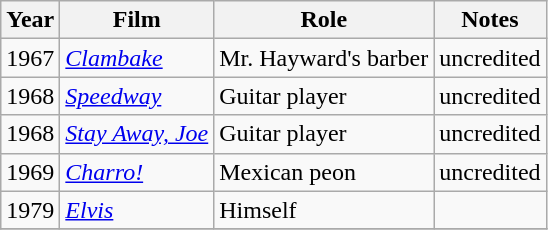<table class=wikitable>
<tr>
<th>Year</th>
<th>Film</th>
<th>Role</th>
<th>Notes</th>
</tr>
<tr>
<td>1967</td>
<td><em><a href='#'>Clambake</a></em></td>
<td>Mr. Hayward's barber</td>
<td>uncredited</td>
</tr>
<tr>
<td>1968</td>
<td><em><a href='#'>Speedway</a></em></td>
<td>Guitar player</td>
<td>uncredited</td>
</tr>
<tr>
<td>1968</td>
<td><em><a href='#'>Stay Away, Joe</a></em></td>
<td>Guitar player</td>
<td>uncredited</td>
</tr>
<tr 1968 Live A Little, Love A Little (Band Leader at a Party, Song "A Little Less Conversation)>
<td>1969</td>
<td><em><a href='#'>Charro!</a></em></td>
<td>Mexican peon</td>
<td>uncredited</td>
</tr>
<tr>
<td>1979</td>
<td><em><a href='#'>Elvis</a></em></td>
<td>Himself</td>
<td></td>
</tr>
<tr>
</tr>
</table>
